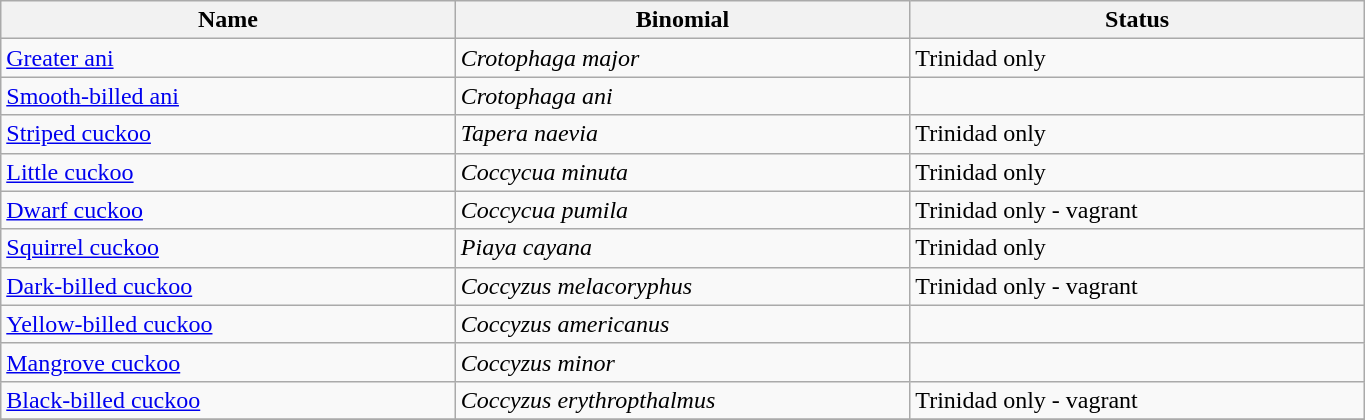<table width=72% class="wikitable">
<tr>
<th width=24%>Name</th>
<th width=24%>Binomial</th>
<th width=24%>Status</th>
</tr>
<tr>
<td><a href='#'>Greater ani</a></td>
<td><em>Crotophaga major</em></td>
<td>Trinidad only</td>
</tr>
<tr>
<td><a href='#'>Smooth-billed ani</a></td>
<td><em>Crotophaga ani</em></td>
<td></td>
</tr>
<tr>
<td><a href='#'>Striped cuckoo</a></td>
<td><em>Tapera naevia</em></td>
<td>Trinidad only</td>
</tr>
<tr>
<td><a href='#'>Little cuckoo</a></td>
<td><em>Coccycua minuta</em></td>
<td>Trinidad only</td>
</tr>
<tr>
<td><a href='#'>Dwarf cuckoo</a></td>
<td><em>Coccycua pumila</em></td>
<td>Trinidad only - vagrant</td>
</tr>
<tr>
<td><a href='#'>Squirrel cuckoo</a></td>
<td><em>Piaya cayana</em></td>
<td>Trinidad only</td>
</tr>
<tr>
<td><a href='#'>Dark-billed cuckoo</a></td>
<td><em>Coccyzus melacoryphus</em></td>
<td>Trinidad only - vagrant</td>
</tr>
<tr>
<td><a href='#'>Yellow-billed cuckoo</a></td>
<td><em>Coccyzus americanus</em></td>
<td></td>
</tr>
<tr>
<td><a href='#'>Mangrove cuckoo</a></td>
<td><em>Coccyzus minor</em></td>
<td></td>
</tr>
<tr>
<td><a href='#'>Black-billed cuckoo</a></td>
<td><em>Coccyzus erythropthalmus</em></td>
<td>Trinidad only - vagrant</td>
</tr>
<tr>
</tr>
</table>
